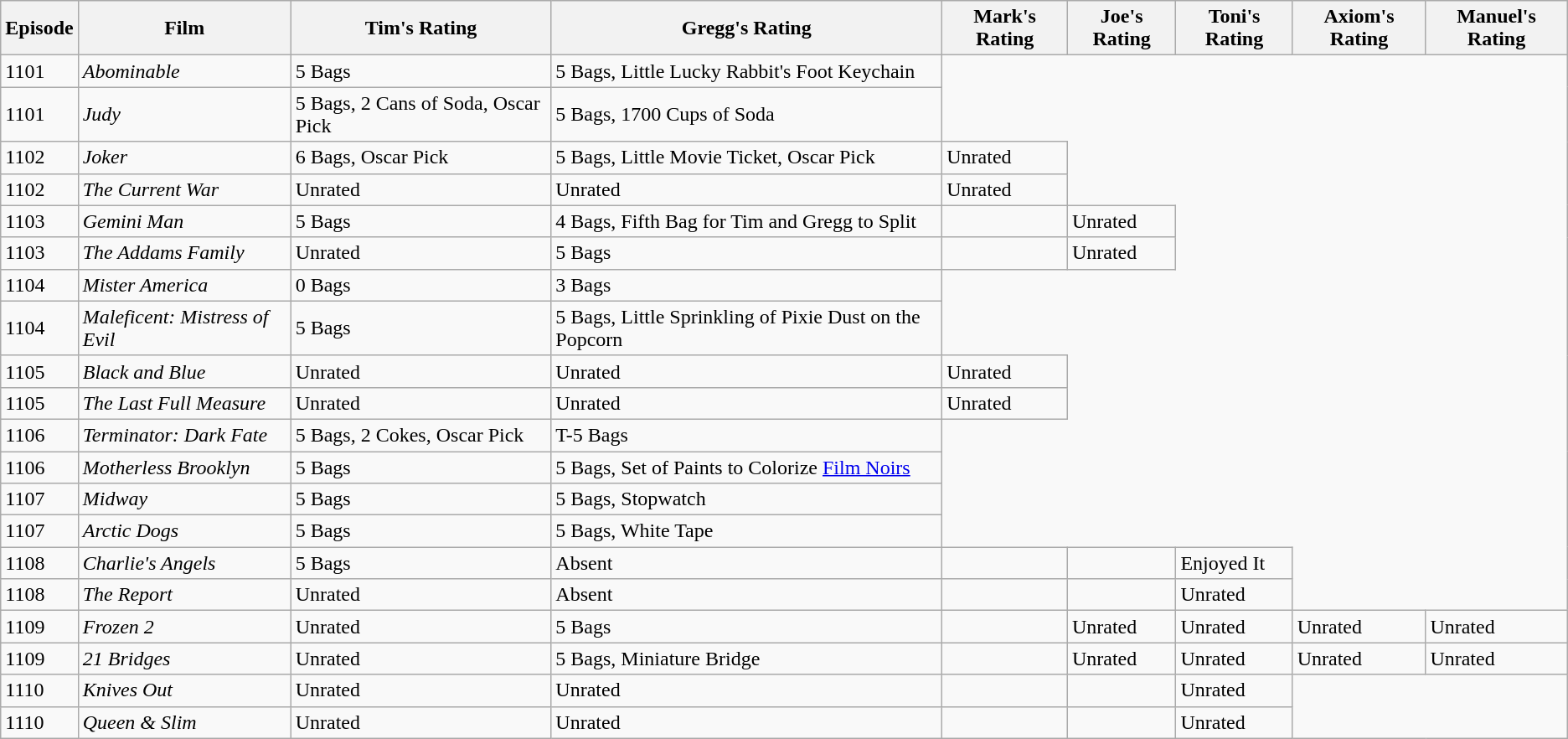<table class="wikitable">
<tr>
<th>Episode</th>
<th>Film</th>
<th>Tim's Rating</th>
<th>Gregg's Rating</th>
<th>Mark's Rating</th>
<th>Joe's Rating</th>
<th>Toni's Rating</th>
<th>Axiom's Rating</th>
<th>Manuel's Rating</th>
</tr>
<tr>
<td>1101</td>
<td><em>Abominable</em></td>
<td>5 Bags</td>
<td>5 Bags, Little Lucky Rabbit's Foot Keychain</td>
</tr>
<tr>
<td>1101</td>
<td><em>Judy</em></td>
<td>5 Bags, 2 Cans of Soda, Oscar Pick</td>
<td>5 Bags, 1700 Cups of Soda</td>
</tr>
<tr>
<td>1102</td>
<td><em>Joker</em></td>
<td>6 Bags, Oscar Pick</td>
<td>5 Bags, Little Movie Ticket, Oscar Pick</td>
<td>Unrated</td>
</tr>
<tr>
<td>1102</td>
<td><em>The Current War</em></td>
<td>Unrated</td>
<td>Unrated</td>
<td>Unrated</td>
</tr>
<tr>
<td>1103</td>
<td><em>Gemini Man</em></td>
<td>5 Bags</td>
<td>4 Bags, Fifth Bag for Tim and Gregg to Split</td>
<td></td>
<td>Unrated</td>
</tr>
<tr>
<td>1103</td>
<td><em>The Addams Family</em></td>
<td>Unrated</td>
<td>5 Bags</td>
<td></td>
<td>Unrated</td>
</tr>
<tr>
<td>1104</td>
<td><em>Mister America</em></td>
<td>0 Bags</td>
<td>3 Bags</td>
</tr>
<tr>
<td>1104</td>
<td><em>Maleficent: Mistress of Evil</em></td>
<td>5 Bags</td>
<td>5 Bags, Little Sprinkling of Pixie Dust on the Popcorn</td>
</tr>
<tr>
<td>1105</td>
<td><em>Black and Blue</em></td>
<td>Unrated</td>
<td>Unrated</td>
<td>Unrated</td>
</tr>
<tr>
<td>1105</td>
<td><em>The Last Full Measure</em></td>
<td>Unrated</td>
<td>Unrated</td>
<td>Unrated</td>
</tr>
<tr>
<td>1106</td>
<td><em>Terminator: Dark Fate</em></td>
<td>5 Bags, 2 Cokes, Oscar Pick</td>
<td>T-5 Bags</td>
</tr>
<tr>
<td>1106</td>
<td><em>Motherless Brooklyn</em></td>
<td>5 Bags</td>
<td>5 Bags, Set of Paints to Colorize <a href='#'>Film Noirs</a></td>
</tr>
<tr>
<td>1107</td>
<td><em>Midway</em></td>
<td>5 Bags</td>
<td>5 Bags, Stopwatch</td>
</tr>
<tr>
<td>1107</td>
<td><em>Arctic Dogs</em></td>
<td>5 Bags</td>
<td>5 Bags, White Tape</td>
</tr>
<tr>
<td>1108</td>
<td><em>Charlie's Angels</em></td>
<td>5 Bags</td>
<td>Absent</td>
<td></td>
<td></td>
<td>Enjoyed It</td>
</tr>
<tr>
<td>1108</td>
<td><em>The Report</em></td>
<td>Unrated</td>
<td>Absent</td>
<td></td>
<td></td>
<td>Unrated</td>
</tr>
<tr>
<td>1109</td>
<td><em>Frozen 2</em></td>
<td>Unrated</td>
<td>5 Bags</td>
<td></td>
<td>Unrated</td>
<td>Unrated</td>
<td>Unrated</td>
<td>Unrated</td>
</tr>
<tr>
<td>1109</td>
<td><em>21 Bridges</em></td>
<td>Unrated</td>
<td>5 Bags, Miniature Bridge</td>
<td></td>
<td>Unrated</td>
<td>Unrated</td>
<td>Unrated</td>
<td>Unrated</td>
</tr>
<tr>
<td>1110</td>
<td><em>Knives Out</em></td>
<td>Unrated</td>
<td>Unrated</td>
<td></td>
<td></td>
<td>Unrated</td>
</tr>
<tr>
<td>1110</td>
<td><em>Queen & Slim</em></td>
<td>Unrated</td>
<td>Unrated</td>
<td></td>
<td></td>
<td>Unrated</td>
</tr>
</table>
